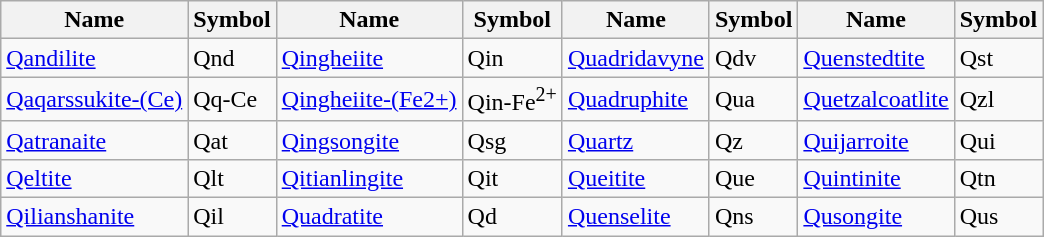<table class="wikitable">
<tr>
<th>Name</th>
<th>Symbol</th>
<th>Name</th>
<th>Symbol</th>
<th>Name</th>
<th>Symbol</th>
<th>Name</th>
<th>Symbol</th>
</tr>
<tr>
<td><a href='#'>Qandilite</a></td>
<td>Qnd</td>
<td><a href='#'>Qingheiite</a></td>
<td>Qin</td>
<td><a href='#'>Quadridavyne</a></td>
<td>Qdv</td>
<td><a href='#'>Quenstedtite</a></td>
<td>Qst</td>
</tr>
<tr>
<td><a href='#'>Qaqarssukite-(Ce)</a></td>
<td>Qq-Ce</td>
<td><a href='#'>Qingheiite-(Fe2+)</a></td>
<td>Qin-Fe<sup>2+</sup></td>
<td><a href='#'>Quadruphite</a></td>
<td>Qua</td>
<td><a href='#'>Quetzalcoatlite</a></td>
<td>Qzl</td>
</tr>
<tr>
<td><a href='#'>Qatranaite</a></td>
<td>Qat</td>
<td><a href='#'>Qingsongite</a></td>
<td>Qsg</td>
<td><a href='#'>Quartz</a></td>
<td>Qz</td>
<td><a href='#'>Quijarroite</a></td>
<td>Qui</td>
</tr>
<tr>
<td><a href='#'>Qeltite</a></td>
<td>Qlt</td>
<td><a href='#'>Qitianlingite</a></td>
<td>Qit</td>
<td><a href='#'>Queitite</a></td>
<td>Que</td>
<td><a href='#'>Quintinite</a></td>
<td>Qtn</td>
</tr>
<tr>
<td><a href='#'>Qilianshanite</a></td>
<td>Qil</td>
<td><a href='#'>Quadratite</a></td>
<td>Qd</td>
<td><a href='#'>Quenselite</a></td>
<td>Qns</td>
<td><a href='#'>Qusongite</a></td>
<td>Qus</td>
</tr>
</table>
